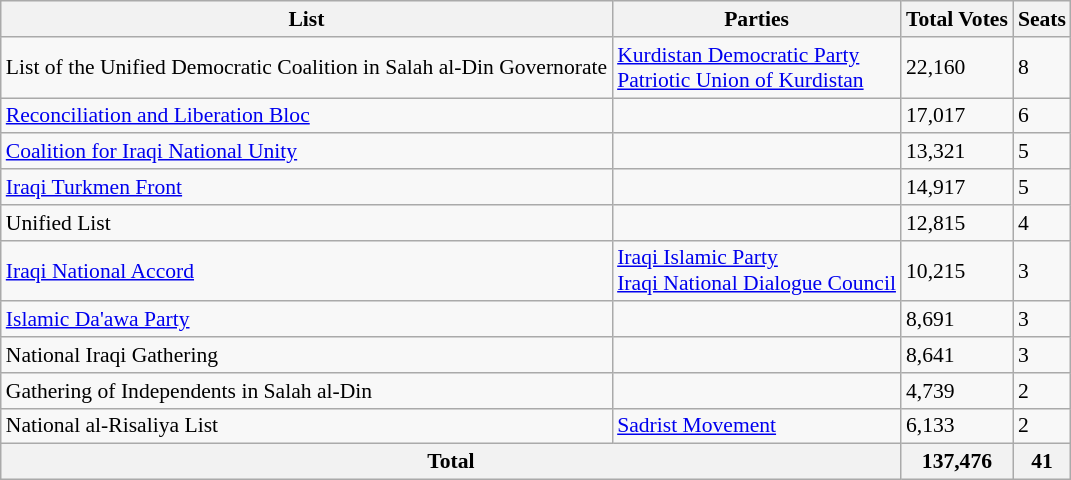<table class="wikitable" style="border:1px solid #8888aa; background:#f8f8f8; padding:0; font-size:90%;">
<tr>
<th>List</th>
<th>Parties</th>
<th>Total Votes</th>
<th>Seats</th>
</tr>
<tr>
<td>List of the Unified Democratic Coalition in Salah al-Din Governorate</td>
<td><a href='#'>Kurdistan Democratic Party</a><br><a href='#'>Patriotic Union of Kurdistan</a></td>
<td>22,160</td>
<td>8</td>
</tr>
<tr>
<td><a href='#'>Reconciliation and Liberation Bloc</a></td>
<td></td>
<td>17,017</td>
<td>6</td>
</tr>
<tr>
<td><a href='#'>Coalition for Iraqi National Unity</a></td>
<td></td>
<td>13,321</td>
<td>5</td>
</tr>
<tr>
<td><a href='#'>Iraqi Turkmen Front</a></td>
<td></td>
<td>14,917</td>
<td>5</td>
</tr>
<tr>
<td>Unified List</td>
<td></td>
<td>12,815</td>
<td>4</td>
</tr>
<tr>
<td><a href='#'>Iraqi National Accord</a></td>
<td><a href='#'>Iraqi Islamic Party</a><br><a href='#'>Iraqi National Dialogue Council</a></td>
<td>10,215</td>
<td>3</td>
</tr>
<tr>
<td><a href='#'>Islamic Da'awa Party</a></td>
<td></td>
<td>8,691</td>
<td>3</td>
</tr>
<tr>
<td>National Iraqi Gathering</td>
<td></td>
<td>8,641</td>
<td>3</td>
</tr>
<tr>
<td>Gathering of Independents in Salah al-Din</td>
<td></td>
<td>4,739</td>
<td>2</td>
</tr>
<tr>
<td>National al-Risaliya List</td>
<td><a href='#'>Sadrist Movement</a></td>
<td>6,133</td>
<td>2</td>
</tr>
<tr>
<th colspan=2><strong>Total</strong></th>
<th><strong>137,476</strong></th>
<th><strong>41</strong></th>
</tr>
</table>
